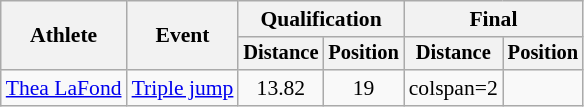<table class=wikitable style=font-size:90%>
<tr>
<th rowspan=2>Athlete</th>
<th rowspan=2>Event</th>
<th colspan=2>Qualification</th>
<th colspan=2>Final</th>
</tr>
<tr style=font-size:95%>
<th>Distance</th>
<th>Position</th>
<th>Distance</th>
<th>Position</th>
</tr>
<tr align=center>
<td align=left><a href='#'>Thea LaFond</a></td>
<td align=left><a href='#'>Triple jump</a></td>
<td>13.82</td>
<td>19</td>
<td>colspan=2 </td>
</tr>
</table>
